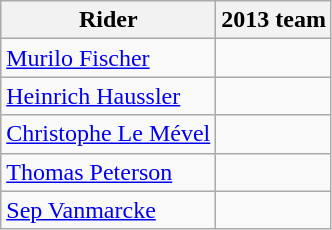<table class="wikitable">
<tr>
<th>Rider</th>
<th>2013 team</th>
</tr>
<tr>
<td><a href='#'>Murilo Fischer</a></td>
<td></td>
</tr>
<tr>
<td><a href='#'>Heinrich Haussler</a></td>
<td></td>
</tr>
<tr>
<td><a href='#'>Christophe Le Mével</a></td>
<td></td>
</tr>
<tr>
<td><a href='#'>Thomas Peterson</a></td>
<td></td>
</tr>
<tr>
<td><a href='#'>Sep Vanmarcke</a></td>
<td></td>
</tr>
</table>
